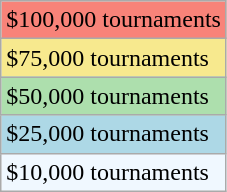<table class=wikitable>
<tr bgcolor=F88379>
<td>$100,000 tournaments</td>
</tr>
<tr bgcolor=F7E98E>
<td>$75,000 tournaments</td>
</tr>
<tr bgcolor=ADDFAD>
<td>$50,000 tournaments</td>
</tr>
<tr bgcolor=lightblue>
<td>$25,000 tournaments</td>
</tr>
<tr bgcolor=f0f8ff>
<td>$10,000 tournaments</td>
</tr>
</table>
